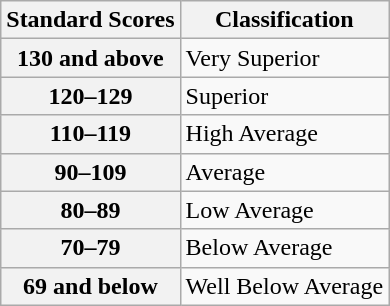<table class="wikitable">
<tr>
<th>Standard Scores</th>
<th>Classification</th>
</tr>
<tr>
<th>130 and above</th>
<td>Very Superior</td>
</tr>
<tr>
<th>120–129</th>
<td>Superior</td>
</tr>
<tr>
<th>110–119</th>
<td>High Average</td>
</tr>
<tr>
<th>90–109</th>
<td>Average</td>
</tr>
<tr>
<th>80–89</th>
<td>Low Average</td>
</tr>
<tr>
<th>70–79</th>
<td>Below Average</td>
</tr>
<tr>
<th>69 and below</th>
<td>Well Below Average</td>
</tr>
</table>
